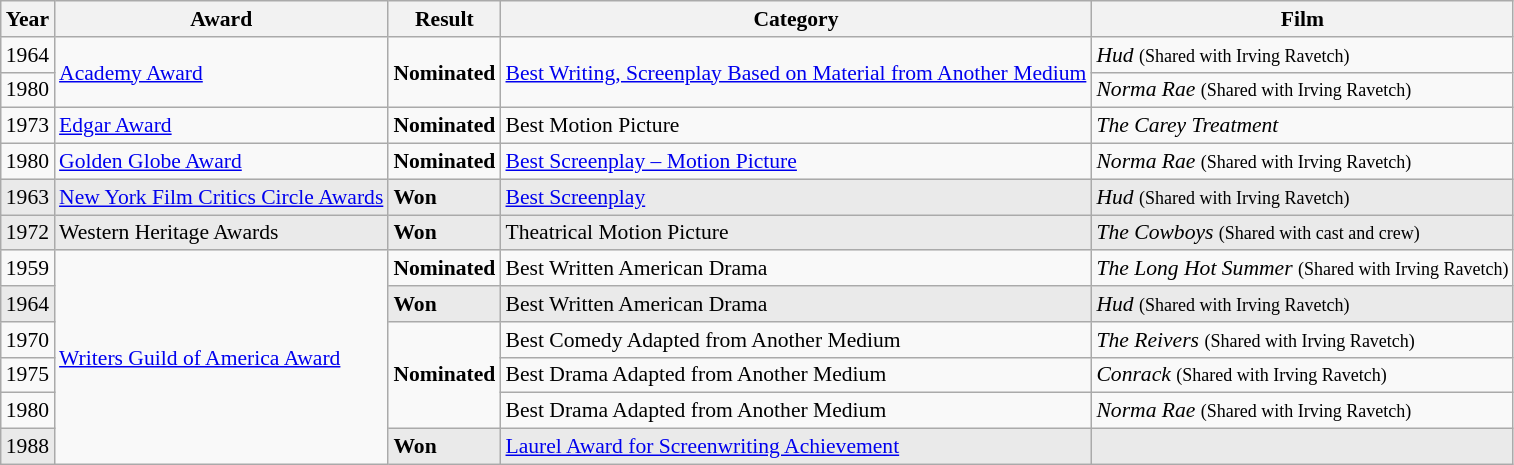<table class="wikitable" style="font-size: 90%;">
<tr>
<th>Year</th>
<th>Award</th>
<th>Result</th>
<th>Category</th>
<th>Film</th>
</tr>
<tr>
<td>1964</td>
<td rowspan=2><a href='#'>Academy Award</a></td>
<td rowspan=2><strong>Nominated</strong></td>
<td rowspan=2><a href='#'>Best Writing, Screenplay Based on Material from Another Medium</a></td>
<td><em>Hud</em> <small>(Shared with Irving Ravetch)</small></td>
</tr>
<tr>
<td>1980</td>
<td><em>Norma Rae</em> <small>(Shared with Irving Ravetch)</small></td>
</tr>
<tr>
<td>1973</td>
<td><a href='#'>Edgar Award</a></td>
<td><strong>Nominated</strong></td>
<td>Best Motion Picture</td>
<td><em>The Carey Treatment</em></td>
</tr>
<tr>
<td>1980</td>
<td><a href='#'>Golden Globe Award</a></td>
<td><strong>Nominated</strong></td>
<td><a href='#'>Best Screenplay – Motion Picture</a></td>
<td><em>Norma Rae</em> <small>(Shared with Irving Ravetch)</small></td>
</tr>
<tr style="background-color: #EAEAEA;">
<td>1963</td>
<td><a href='#'>New York Film Critics Circle Awards</a></td>
<td><strong>Won</strong></td>
<td><a href='#'>Best Screenplay</a></td>
<td><em>Hud</em> <small>(Shared with Irving Ravetch)</small></td>
</tr>
<tr style="background-color: #EAEAEA;">
<td>1972</td>
<td>Western Heritage Awards</td>
<td><strong>Won</strong></td>
<td>Theatrical Motion Picture</td>
<td><em>The Cowboys</em> <small>(Shared with cast and crew)</small></td>
</tr>
<tr>
<td>1959</td>
<td rowspan=6><a href='#'>Writers Guild of America Award</a></td>
<td><strong>Nominated</strong></td>
<td>Best Written American Drama</td>
<td><em>The Long Hot Summer</em> <small>(Shared with Irving Ravetch)</small></td>
</tr>
<tr style="background-color: #EAEAEA;">
<td>1964</td>
<td><strong>Won</strong></td>
<td>Best Written American Drama</td>
<td><em>Hud</em> <small>(Shared with Irving Ravetch)</small></td>
</tr>
<tr>
<td>1970</td>
<td rowspan=3><strong>Nominated</strong></td>
<td>Best Comedy Adapted from Another Medium</td>
<td><em>The Reivers</em> <small>(Shared with Irving Ravetch)</small></td>
</tr>
<tr>
<td>1975</td>
<td>Best Drama Adapted from Another Medium</td>
<td><em>Conrack</em> <small>(Shared with Irving Ravetch)</small></td>
</tr>
<tr>
<td>1980</td>
<td>Best Drama Adapted from Another Medium</td>
<td><em>Norma Rae</em> <small>(Shared with Irving Ravetch)</small></td>
</tr>
<tr style="background-color: #EAEAEA;">
<td>1988</td>
<td><strong>Won</strong></td>
<td><a href='#'>Laurel Award for Screenwriting Achievement</a></td>
<td></td>
</tr>
</table>
